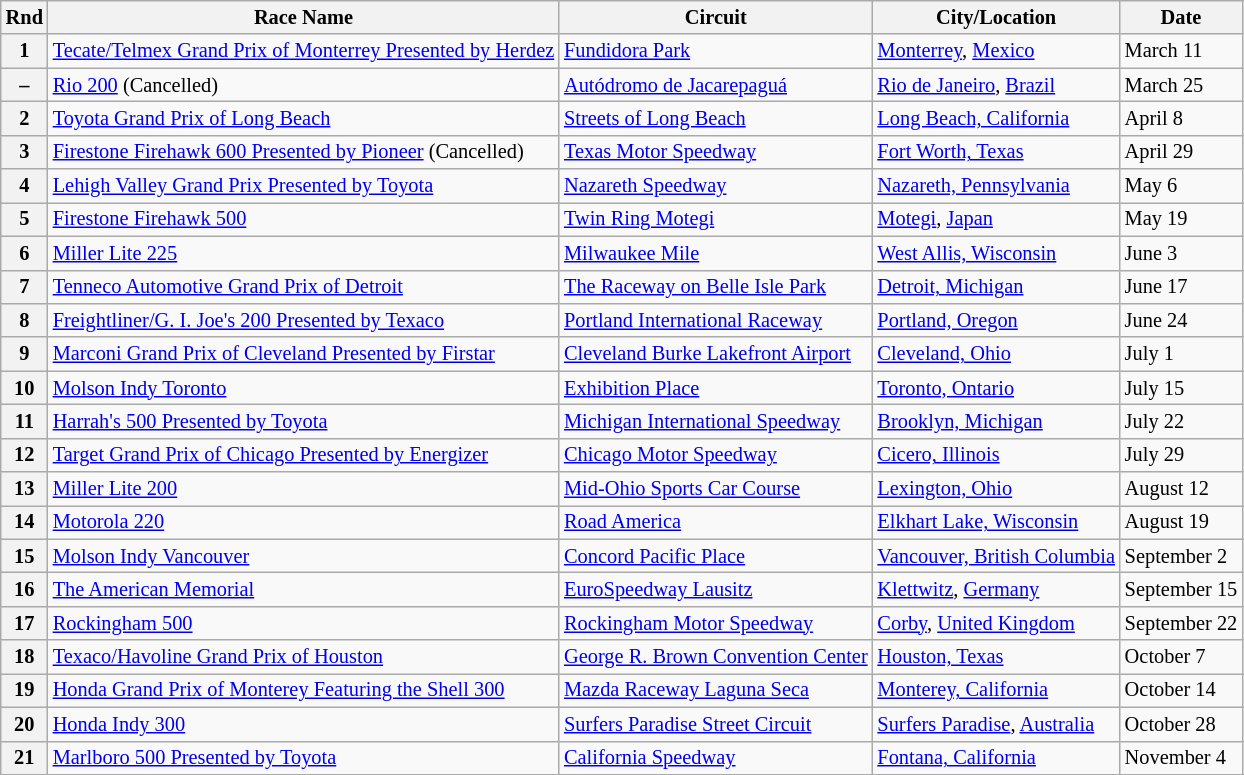<table class="wikitable" style="font-size: 85%;">
<tr>
<th>Rnd</th>
<th>Race Name</th>
<th>Circuit</th>
<th>City/Location</th>
<th>Date</th>
</tr>
<tr>
<th>1</th>
<td nowrap> <a href='#'>Tecate/Telmex Grand Prix of Monterrey Presented by Herdez</a></td>
<td> <a href='#'>Fundidora Park</a></td>
<td><a href='#'>Monterrey</a>, <a href='#'>Mexico</a></td>
<td>March 11</td>
</tr>
<tr>
<th>–</th>
<td> <a href='#'>Rio 200</a> (Cancelled)</td>
<td> <a href='#'>Autódromo de Jacarepaguá</a></td>
<td><a href='#'>Rio de Janeiro</a>, <a href='#'>Brazil</a></td>
<td>March 25</td>
</tr>
<tr>
<th>2</th>
<td> <a href='#'>Toyota Grand Prix of Long Beach</a></td>
<td> <a href='#'>Streets of Long Beach</a></td>
<td><a href='#'>Long Beach, California</a></td>
<td>April 8</td>
</tr>
<tr>
<th>3</th>
<td> <a href='#'>Firestone Firehawk 600 Presented by Pioneer</a> (Cancelled)</td>
<td> <a href='#'>Texas Motor Speedway</a></td>
<td><a href='#'>Fort Worth, Texas</a></td>
<td>April 29</td>
</tr>
<tr>
<th>4</th>
<td> <a href='#'>Lehigh Valley Grand Prix Presented by Toyota</a></td>
<td> <a href='#'>Nazareth Speedway</a></td>
<td><a href='#'>Nazareth, Pennsylvania</a></td>
<td>May 6</td>
</tr>
<tr>
<th>5</th>
<td> <a href='#'>Firestone Firehawk 500</a></td>
<td> <a href='#'>Twin Ring Motegi</a></td>
<td><a href='#'>Motegi</a>, <a href='#'>Japan</a></td>
<td>May 19</td>
</tr>
<tr>
<th>6</th>
<td> <a href='#'>Miller Lite 225</a></td>
<td> <a href='#'>Milwaukee Mile</a></td>
<td><a href='#'>West Allis, Wisconsin</a></td>
<td>June 3</td>
</tr>
<tr>
<th>7</th>
<td> <a href='#'>Tenneco Automotive Grand Prix of Detroit</a></td>
<td> <a href='#'>The Raceway on Belle Isle Park</a></td>
<td><a href='#'>Detroit, Michigan</a></td>
<td>June 17</td>
</tr>
<tr>
<th>8</th>
<td> <a href='#'>Freightliner/G. I. Joe's 200 Presented by Texaco</a></td>
<td> <a href='#'>Portland International Raceway</a></td>
<td><a href='#'>Portland, Oregon</a></td>
<td>June 24</td>
</tr>
<tr>
<th>9</th>
<td> <a href='#'>Marconi Grand Prix of Cleveland Presented by Firstar</a></td>
<td> <a href='#'>Cleveland Burke Lakefront Airport</a></td>
<td><a href='#'>Cleveland, Ohio</a></td>
<td>July 1</td>
</tr>
<tr>
<th>10</th>
<td> <a href='#'>Molson Indy Toronto</a></td>
<td> <a href='#'>Exhibition Place</a></td>
<td><a href='#'>Toronto, Ontario</a></td>
<td>July 15</td>
</tr>
<tr>
<th>11</th>
<td> <a href='#'>Harrah's 500 Presented by Toyota</a></td>
<td> <a href='#'>Michigan International Speedway</a></td>
<td><a href='#'>Brooklyn, Michigan</a></td>
<td>July 22</td>
</tr>
<tr>
<th>12</th>
<td> <a href='#'>Target Grand Prix of Chicago Presented by Energizer</a></td>
<td> <a href='#'>Chicago Motor Speedway</a></td>
<td><a href='#'>Cicero, Illinois</a></td>
<td>July 29</td>
</tr>
<tr>
<th>13</th>
<td> <a href='#'>Miller Lite 200</a></td>
<td> <a href='#'>Mid-Ohio Sports Car Course</a></td>
<td><a href='#'>Lexington, Ohio</a></td>
<td>August 12</td>
</tr>
<tr>
<th>14</th>
<td> <a href='#'>Motorola 220</a></td>
<td> <a href='#'>Road America</a></td>
<td><a href='#'>Elkhart Lake, Wisconsin</a></td>
<td>August 19</td>
</tr>
<tr>
<th>15</th>
<td> <a href='#'>Molson Indy Vancouver</a></td>
<td> <a href='#'>Concord Pacific Place</a></td>
<td><a href='#'>Vancouver, British Columbia</a></td>
<td>September 2</td>
</tr>
<tr>
<th>16</th>
<td> <a href='#'>The American Memorial</a></td>
<td> <a href='#'>EuroSpeedway Lausitz</a></td>
<td><a href='#'>Klettwitz</a>, <a href='#'>Germany</a></td>
<td>September 15</td>
</tr>
<tr>
<th>17</th>
<td> <a href='#'>Rockingham 500</a></td>
<td> <a href='#'>Rockingham Motor Speedway</a></td>
<td><a href='#'>Corby</a>, <a href='#'>United Kingdom</a></td>
<td nowrap>September 22</td>
</tr>
<tr>
<th>18</th>
<td> <a href='#'>Texaco/Havoline Grand Prix of Houston</a></td>
<td nowrap> <a href='#'>George R. Brown Convention Center</a></td>
<td><a href='#'>Houston, Texas</a></td>
<td>October 7</td>
</tr>
<tr>
<th>19</th>
<td> <a href='#'>Honda Grand Prix of Monterey Featuring the Shell 300</a></td>
<td> <a href='#'>Mazda Raceway Laguna Seca</a></td>
<td><a href='#'>Monterey, California</a></td>
<td>October 14</td>
</tr>
<tr>
<th>20</th>
<td> <a href='#'>Honda Indy 300</a></td>
<td> <a href='#'>Surfers Paradise Street Circuit</a></td>
<td><a href='#'>Surfers Paradise</a>, <a href='#'>Australia</a></td>
<td>October 28</td>
</tr>
<tr>
<th>21</th>
<td> <a href='#'>Marlboro 500 Presented by Toyota</a></td>
<td> <a href='#'>California Speedway</a></td>
<td><a href='#'>Fontana, California</a></td>
<td>November 4</td>
</tr>
<tr>
</tr>
</table>
